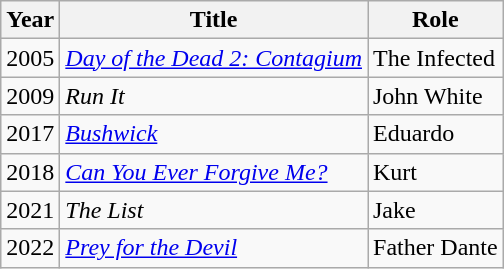<table class="wikitable sortable">
<tr>
<th>Year</th>
<th>Title</th>
<th>Role</th>
</tr>
<tr>
<td>2005</td>
<td><em><a href='#'>Day of the Dead 2: Contagium</a></em></td>
<td>The Infected</td>
</tr>
<tr>
<td>2009</td>
<td><em>Run It</em></td>
<td>John White</td>
</tr>
<tr>
<td>2017</td>
<td><em><a href='#'>Bushwick</a></em></td>
<td>Eduardo</td>
</tr>
<tr>
<td>2018</td>
<td><em><a href='#'>Can You Ever Forgive Me?</a></em></td>
<td>Kurt</td>
</tr>
<tr>
<td>2021</td>
<td><em>The List</em></td>
<td>Jake</td>
</tr>
<tr>
<td>2022</td>
<td><em><a href='#'>Prey for the Devil</a></em></td>
<td>Father Dante</td>
</tr>
</table>
